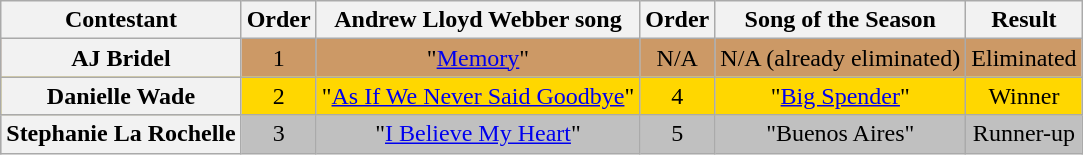<table class="wikitable plainrowheaders" style="text-align:center;">
<tr>
<th scope="col">Contestant</th>
<th scope="col">Order</th>
<th scope="col">Andrew Lloyd Webber song</th>
<th scope="col">Order</th>
<th scope="col">Song of the Season</th>
<th scope="col">Result</th>
</tr>
<tr style="background:#c96;">
<th scope="row">AJ Bridel</th>
<td>1</td>
<td>"<a href='#'>Memory</a>"</td>
<td>N/A</td>
<td>N/A (already eliminated)</td>
<td>Eliminated</td>
</tr>
<tr style = "background:gold">
<th scope="row">Danielle Wade</th>
<td>2</td>
<td>"<a href='#'>As If We Never Said Goodbye</a>"</td>
<td>4</td>
<td>"<a href='#'>Big Spender</a>"</td>
<td>Winner</td>
</tr>
<tr style="background:silver;">
<th scope="row">Stephanie La Rochelle</th>
<td>3</td>
<td>"<a href='#'>I Believe My Heart</a>"</td>
<td>5</td>
<td>"Buenos Aires"</td>
<td>Runner-up</td>
</tr>
</table>
